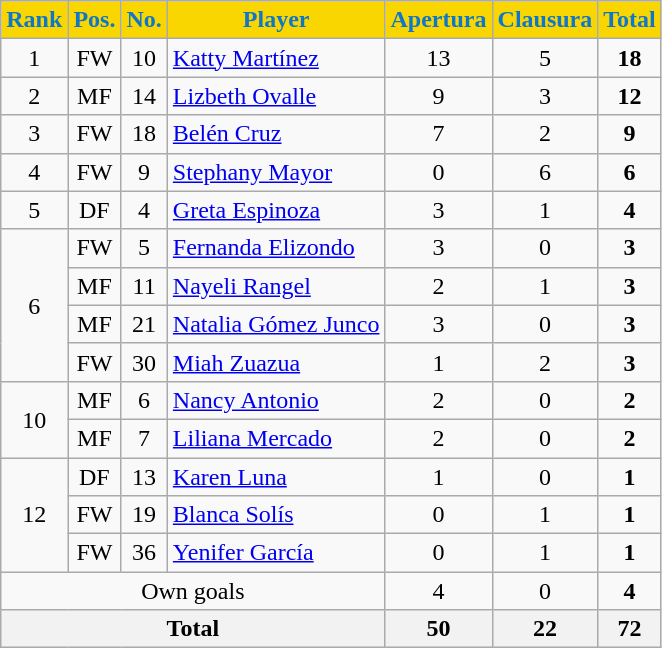<table class="wikitable" style="text-align:center;">
<tr>
<th style=background-color:#F9D600;color:#0E77CA>Rank</th>
<th style=background-color:#F9D600;color:#0E77CA>Pos.</th>
<th style=background-color:#F9D600;color:#0E77CA>No.</th>
<th style=background-color:#F9D600;color:#0E77CA>Player</th>
<th style=background-color:#F9D600;color:#0E77CA>Apertura</th>
<th style=background-color:#F9D600;color:#0E77CA>Clausura</th>
<th style=background-color:#F9D600;color:#0E77CA>Total</th>
</tr>
<tr>
<td>1</td>
<td>FW</td>
<td>10</td>
<td align=left> <a href='#'>Katty Martínez</a></td>
<td>13</td>
<td>5</td>
<td><strong>18</strong></td>
</tr>
<tr>
<td>2</td>
<td>MF</td>
<td>14</td>
<td align=left> <a href='#'>Lizbeth Ovalle</a></td>
<td>9</td>
<td>3</td>
<td><strong>12</strong></td>
</tr>
<tr>
<td>3</td>
<td>FW</td>
<td>18</td>
<td align=left> <a href='#'>Belén Cruz</a></td>
<td>7</td>
<td>2</td>
<td><strong>9</strong></td>
</tr>
<tr>
<td>4</td>
<td>FW</td>
<td>9</td>
<td align=left> <a href='#'>Stephany Mayor</a></td>
<td>0</td>
<td>6</td>
<td><strong>6</strong></td>
</tr>
<tr>
<td>5</td>
<td>DF</td>
<td>4</td>
<td align=left> <a href='#'>Greta Espinoza</a></td>
<td>3</td>
<td>1</td>
<td><strong>4</strong></td>
</tr>
<tr>
<td rowspan=4>6</td>
<td>FW</td>
<td>5</td>
<td align=left> <a href='#'>Fernanda Elizondo</a></td>
<td>3</td>
<td>0</td>
<td><strong>3</strong></td>
</tr>
<tr>
<td>MF</td>
<td>11</td>
<td align=left> <a href='#'>Nayeli Rangel</a></td>
<td>2</td>
<td>1</td>
<td><strong>3</strong></td>
</tr>
<tr>
<td>MF</td>
<td>21</td>
<td align=left> <a href='#'>Natalia Gómez Junco</a></td>
<td>3</td>
<td>0</td>
<td><strong>3</strong></td>
</tr>
<tr>
<td>FW</td>
<td>30</td>
<td align=left> <a href='#'>Miah Zuazua</a></td>
<td>1</td>
<td>2</td>
<td><strong>3</strong></td>
</tr>
<tr>
<td rowspan=2>10</td>
<td>MF</td>
<td>6</td>
<td align=left> <a href='#'>Nancy Antonio</a></td>
<td>2</td>
<td>0</td>
<td><strong>2</strong></td>
</tr>
<tr>
<td>MF</td>
<td>7</td>
<td align=left> <a href='#'>Liliana Mercado</a></td>
<td>2</td>
<td>0</td>
<td><strong>2</strong></td>
</tr>
<tr>
<td rowspan=3>12</td>
<td>DF</td>
<td>13</td>
<td align=left> <a href='#'>Karen Luna</a></td>
<td>1</td>
<td>0</td>
<td><strong>1</strong></td>
</tr>
<tr>
<td>FW</td>
<td>19</td>
<td align=left> <a href='#'>Blanca Solís</a></td>
<td>0</td>
<td>1</td>
<td><strong>1</strong></td>
</tr>
<tr>
<td>FW</td>
<td>36</td>
<td align=left> <a href='#'>Yenifer García</a></td>
<td>0</td>
<td>1</td>
<td><strong>1</strong></td>
</tr>
<tr>
<td colspan=4>Own goals</td>
<td>4</td>
<td>0</td>
<td><strong>4</strong></td>
</tr>
<tr>
<th align=center colspan=4>Total</th>
<th align=center>50</th>
<th align=center>22</th>
<th align=center>72</th>
</tr>
</table>
